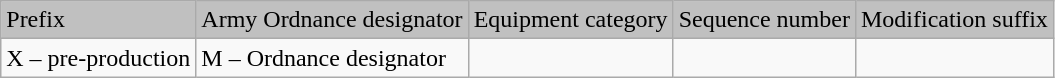<table class="wikitable">
<tr style="background:silver;">
<td>Prefix</td>
<td style="background:silver;">Army Ordnance designator</td>
<td style="background:silver;">Equipment category</td>
<td>Sequence number</td>
<td style="background:silver;">Modification suffix</td>
</tr>
<tr>
<td>X – pre-production</td>
<td>M – Ordnance designator</td>
<td></td>
<td></td>
</tr>
</table>
